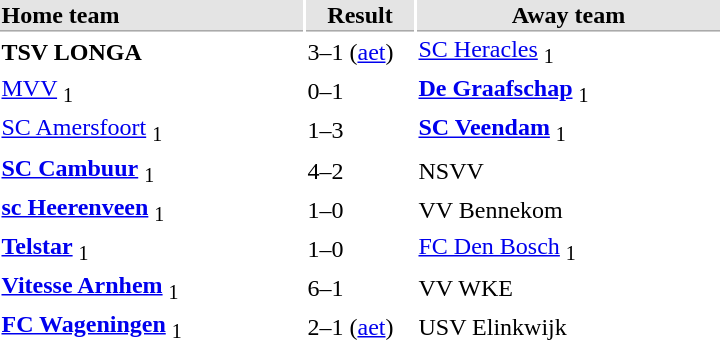<table style="float:right;">
<tr bgcolor="#E4E4E4">
<th style="border-bottom:1px solid #AAAAAA" width="200" align="left">Home team</th>
<th style="border-bottom:1px solid #AAAAAA" width="70" align="center">Result</th>
<th style="border-bottom:1px solid #AAAAAA" width="200">Away team</th>
</tr>
<tr>
<td><strong>TSV LONGA</strong></td>
<td>3–1 (<a href='#'>aet</a>)</td>
<td><a href='#'>SC Heracles</a> <sub>1</sub></td>
</tr>
<tr>
<td><a href='#'>MVV</a> <sub>1</sub></td>
<td>0–1</td>
<td><strong><a href='#'>De Graafschap</a></strong> <sub>1</sub></td>
</tr>
<tr>
<td><a href='#'>SC Amersfoort</a> <sub>1</sub></td>
<td>1–3</td>
<td><strong><a href='#'>SC Veendam</a></strong> <sub>1</sub></td>
</tr>
<tr>
<td><strong><a href='#'>SC Cambuur</a></strong> <sub>1</sub></td>
<td>4–2</td>
<td>NSVV</td>
</tr>
<tr>
<td><strong><a href='#'>sc Heerenveen</a></strong> <sub>1</sub></td>
<td>1–0</td>
<td>VV Bennekom</td>
</tr>
<tr>
<td><strong><a href='#'>Telstar</a></strong> <sub>1</sub></td>
<td>1–0</td>
<td><a href='#'>FC Den Bosch</a> <sub>1</sub></td>
</tr>
<tr>
<td><strong><a href='#'>Vitesse Arnhem</a></strong> <sub>1</sub></td>
<td>6–1</td>
<td>VV WKE</td>
</tr>
<tr>
<td><strong><a href='#'>FC Wageningen</a></strong> <sub>1</sub></td>
<td>2–1 (<a href='#'>aet</a>)</td>
<td>USV Elinkwijk</td>
</tr>
</table>
